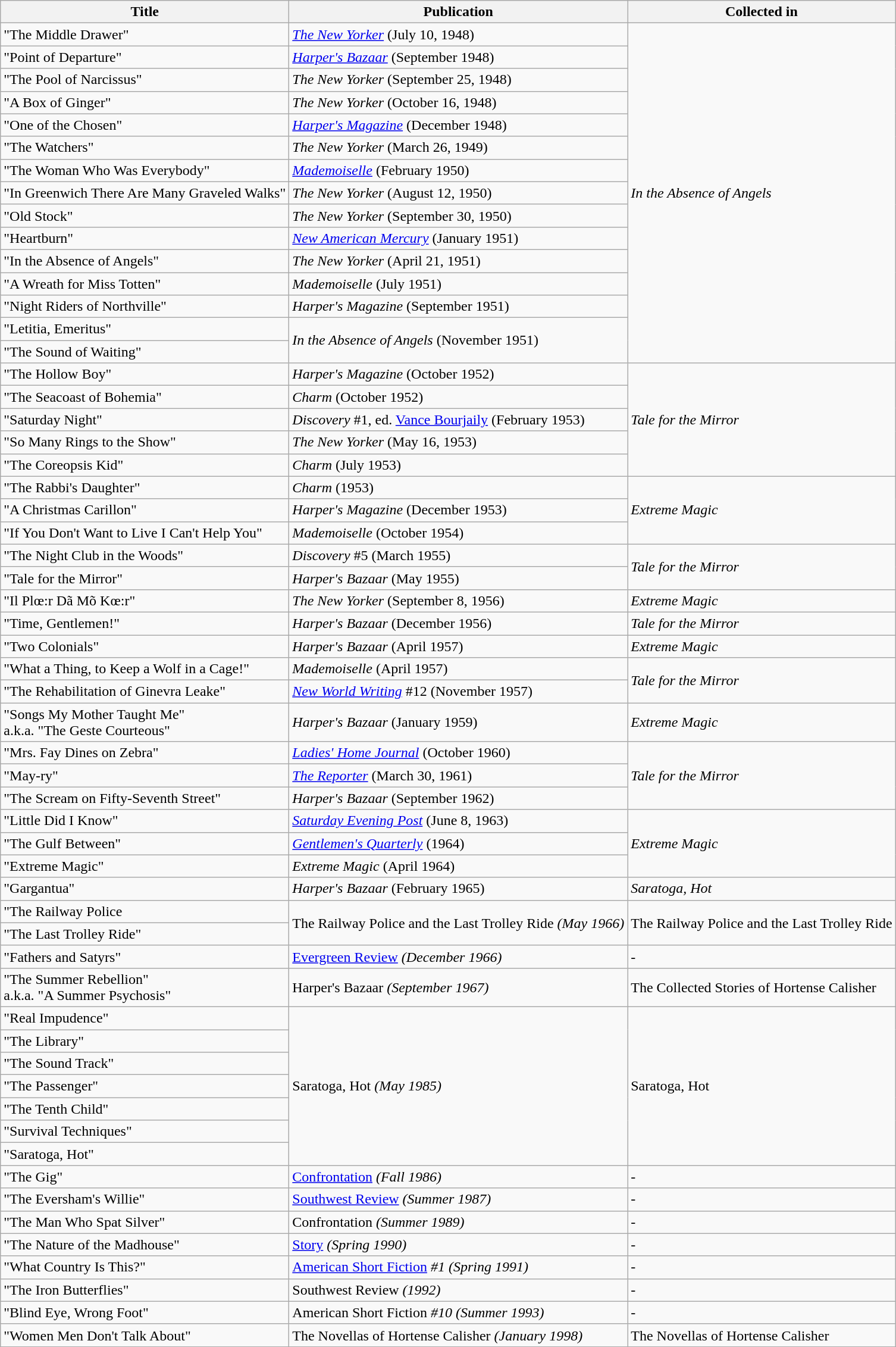<table class="wikitable">
<tr>
<th>Title</th>
<th>Publication</th>
<th>Collected in</th>
</tr>
<tr>
<td>"The Middle Drawer"</td>
<td><em><a href='#'>The New Yorker</a></em> (July 10, 1948)</td>
<td rowspan=15><em>In the Absence of Angels</em></td>
</tr>
<tr>
<td>"Point of Departure"</td>
<td><em><a href='#'>Harper's Bazaar</a></em> (September 1948)</td>
</tr>
<tr>
<td>"The Pool of Narcissus"</td>
<td><em>The New Yorker</em> (September 25, 1948)</td>
</tr>
<tr>
<td>"A Box of Ginger"</td>
<td><em>The New Yorker</em> (October 16, 1948)</td>
</tr>
<tr>
<td>"One of the Chosen"</td>
<td><em><a href='#'>Harper's Magazine</a></em> (December 1948)</td>
</tr>
<tr>
<td>"The Watchers"</td>
<td><em>The New Yorker</em> (March 26, 1949)</td>
</tr>
<tr>
<td>"The Woman Who Was Everybody"</td>
<td><em><a href='#'>Mademoiselle</a></em> (February 1950)</td>
</tr>
<tr>
<td>"In Greenwich There Are Many Graveled Walks"</td>
<td><em>The New Yorker</em> (August 12, 1950)</td>
</tr>
<tr>
<td>"Old Stock"</td>
<td><em>The New Yorker</em> (September 30, 1950)</td>
</tr>
<tr>
<td>"Heartburn"</td>
<td><em><a href='#'>New American Mercury</a></em> (January 1951)</td>
</tr>
<tr>
<td>"In the Absence of Angels"</td>
<td><em>The New Yorker</em> (April 21, 1951)</td>
</tr>
<tr>
<td>"A Wreath for Miss Totten"</td>
<td><em>Mademoiselle</em> (July 1951)</td>
</tr>
<tr>
<td>"Night Riders of Northville"</td>
<td><em>Harper's Magazine</em> (September 1951)</td>
</tr>
<tr>
<td>"Letitia, Emeritus"</td>
<td rowspan=2><em>In the Absence of Angels</em> (November 1951)</td>
</tr>
<tr>
<td>"The Sound of Waiting"</td>
</tr>
<tr>
<td>"The Hollow Boy"</td>
<td><em>Harper's Magazine</em> (October 1952)</td>
<td rowspan=5><em>Tale for the Mirror</em></td>
</tr>
<tr>
<td>"The Seacoast of Bohemia"</td>
<td><em>Charm</em> (October 1952)</td>
</tr>
<tr>
<td>"Saturday Night"</td>
<td><em>Discovery</em> #1, ed. <a href='#'>Vance Bourjaily</a> (February 1953)</td>
</tr>
<tr>
<td>"So Many Rings to the Show"</td>
<td><em>The New Yorker</em> (May 16, 1953)</td>
</tr>
<tr>
<td>"The Coreopsis Kid"</td>
<td><em>Charm</em> (July 1953)</td>
</tr>
<tr>
<td>"The Rabbi's Daughter"</td>
<td><em>Charm</em> (1953)</td>
<td rowspan=3><em>Extreme Magic</em></td>
</tr>
<tr>
<td>"A Christmas Carillon"</td>
<td><em>Harper's Magazine</em> (December 1953)</td>
</tr>
<tr>
<td>"If You Don't Want to Live I Can't Help You"</td>
<td><em>Mademoiselle</em> (October 1954)</td>
</tr>
<tr>
<td>"The Night Club in the Woods"</td>
<td><em>Discovery</em> #5 (March 1955)</td>
<td rowspan=2><em>Tale for the Mirror</em></td>
</tr>
<tr>
<td>"Tale for the Mirror"</td>
<td><em>Harper's Bazaar</em> (May 1955)</td>
</tr>
<tr>
<td>"Il Plœ:r Dã Mõ Kœ:r"</td>
<td><em>The New Yorker</em> (September 8, 1956)</td>
<td><em>Extreme Magic</em></td>
</tr>
<tr>
<td>"Time, Gentlemen!"</td>
<td><em>Harper's Bazaar</em> (December 1956)</td>
<td><em>Tale for the Mirror</em></td>
</tr>
<tr>
<td>"Two Colonials"</td>
<td><em>Harper's Bazaar</em> (April 1957)</td>
<td><em>Extreme Magic</em></td>
</tr>
<tr>
<td>"What a Thing, to Keep a Wolf in a Cage!"</td>
<td><em>Mademoiselle</em> (April 1957)</td>
<td rowspan=2><em>Tale for the Mirror</em></td>
</tr>
<tr>
<td>"The Rehabilitation of Ginevra Leake"</td>
<td><em><a href='#'>New World Writing</a></em> #12 (November 1957)</td>
</tr>
<tr>
<td>"Songs My Mother Taught Me"<br>a.k.a. "The Geste Courteous"</td>
<td><em>Harper's Bazaar</em> (January 1959)</td>
<td><em>Extreme Magic</em></td>
</tr>
<tr>
<td>"Mrs. Fay Dines on Zebra"</td>
<td><em><a href='#'>Ladies' Home Journal</a></em> (October 1960)</td>
<td rowspan=3><em>Tale for the Mirror</em></td>
</tr>
<tr>
<td>"May-ry"</td>
<td><em><a href='#'>The Reporter</a></em> (March 30, 1961)</td>
</tr>
<tr>
<td>"The Scream on Fifty-Seventh Street"</td>
<td><em>Harper's Bazaar</em> (September 1962)</td>
</tr>
<tr>
<td>"Little Did I Know"</td>
<td><em><a href='#'>Saturday Evening Post</a></em> (June 8, 1963)</td>
<td rowspan=3><em>Extreme Magic</em></td>
</tr>
<tr>
<td>"The Gulf Between"</td>
<td><em><a href='#'>Gentlemen's Quarterly</a></em> (1964)</td>
</tr>
<tr>
<td>"Extreme Magic"</td>
<td><em>Extreme Magic</em> (April 1964)</td>
</tr>
<tr>
<td>"Gargantua"</td>
<td><em>Harper's Bazaar</em> (February 1965)</td>
<td><em>Saratoga, Hot</em></td>
</tr>
<tr>
<td>"The Railway Police<em></td>
<td rowspan=2></em>The Railway Police and the Last Trolley Ride<em> (May 1966)</td>
<td rowspan=2></em>The Railway Police and the Last Trolley Ride<em></td>
</tr>
<tr>
<td>"The Last Trolley Ride"</td>
</tr>
<tr>
<td>"Fathers and Satyrs"</td>
<td></em><a href='#'>Evergreen Review</a><em> (December 1966)</td>
<td>-</td>
</tr>
<tr>
<td>"The Summer Rebellion"<br>a.k.a. "A Summer Psychosis"</td>
<td></em>Harper's Bazaar<em> (September 1967)</td>
<td></em>The Collected Stories of Hortense Calisher<em></td>
</tr>
<tr>
<td>"Real Impudence"</td>
<td rowspan=7></em>Saratoga, Hot<em> (May 1985)</td>
<td rowspan=7></em>Saratoga, Hot<em></td>
</tr>
<tr>
<td>"The Library"</td>
</tr>
<tr>
<td>"The Sound Track"</td>
</tr>
<tr>
<td>"The Passenger"</td>
</tr>
<tr>
<td>"The Tenth Child"</td>
</tr>
<tr>
<td>"Survival Techniques"</td>
</tr>
<tr>
<td>"Saratoga, Hot"</td>
</tr>
<tr>
<td>"The Gig"</td>
<td></em><a href='#'>Confrontation</a><em> (Fall 1986)</td>
<td>-</td>
</tr>
<tr>
<td>"The Eversham's Willie"</td>
<td></em><a href='#'>Southwest Review</a><em> (Summer 1987)</td>
<td>-</td>
</tr>
<tr>
<td>"The Man Who Spat Silver"</td>
<td></em>Confrontation<em> (Summer 1989)</td>
<td>-</td>
</tr>
<tr>
<td>"The Nature of the Madhouse"</td>
<td></em><a href='#'>Story</a><em> (Spring 1990)</td>
<td>-</td>
</tr>
<tr>
<td>"What Country Is This?"</td>
<td></em><a href='#'>American Short Fiction</a><em> #1 (Spring 1991)</td>
<td>-</td>
</tr>
<tr>
<td>"The Iron Butterflies"</td>
<td></em>Southwest Review<em> (1992)</td>
<td>-</td>
</tr>
<tr>
<td>"Blind Eye, Wrong Foot"</td>
<td></em>American Short Fiction<em> #10 (Summer 1993)</td>
<td>-</td>
</tr>
<tr>
<td>"Women Men Don't Talk About"</td>
<td></em>The Novellas of Hortense Calisher<em> (January 1998)</td>
<td></em>The Novellas of Hortense Calisher<em></td>
</tr>
<tr>
</tr>
</table>
